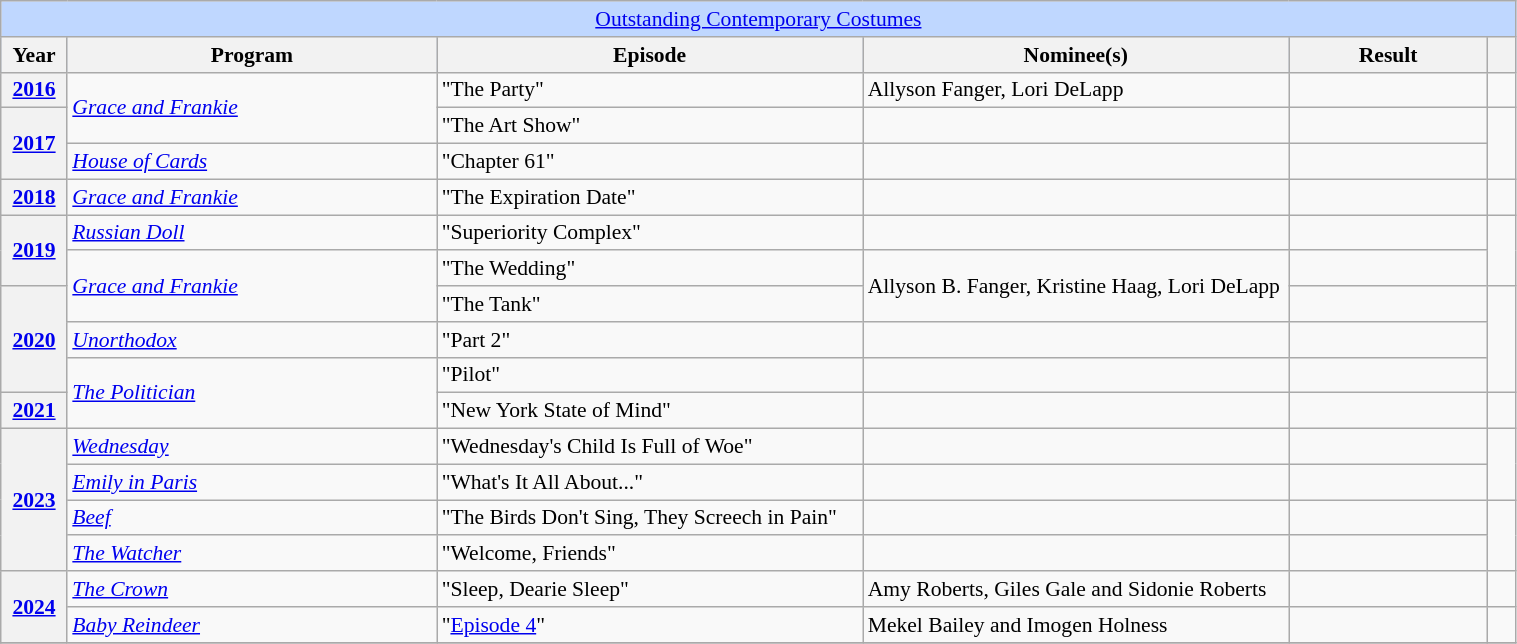<table class="wikitable plainrowheaders" style="font-size: 90%" width=80%>
<tr ---- bgcolor="#bfd7ff">
<td colspan=6 align=center><a href='#'>Outstanding Contemporary Costumes</a></td>
</tr>
<tr ---- bgcolor="#bfd7ff">
<th scope="col" style="width:1%;">Year</th>
<th scope="col" style="width:13%;">Program</th>
<th scope="col" style="width:15%;">Episode</th>
<th scope="col" style="width:15%;">Nominee(s)</th>
<th scope="col" style="width:7%;">Result</th>
<th scope="col" style="width:1%;"></th>
</tr>
<tr>
<th scope=row><a href='#'>2016</a></th>
<td rowspan="2"><em><a href='#'>Grace and Frankie</a></em></td>
<td>"The Party"</td>
<td>Allyson Fanger, Lori DeLapp</td>
<td></td>
<td></td>
</tr>
<tr>
<th scope=row  rowspan="2"><a href='#'>2017</a></th>
<td>"The Art Show"</td>
<td></td>
<td></td>
<td rowspan="2"></td>
</tr>
<tr>
<td><em><a href='#'>House of Cards</a></em></td>
<td>"Chapter 61"</td>
<td></td>
<td></td>
</tr>
<tr>
<th scope=row><a href='#'>2018</a></th>
<td><em><a href='#'>Grace and Frankie</a></em></td>
<td>"The Expiration Date"</td>
<td></td>
<td></td>
<td></td>
</tr>
<tr>
<th scope=row rowspan="2"><a href='#'>2019</a></th>
<td><em><a href='#'>Russian Doll</a></em></td>
<td>"Superiority Complex"</td>
<td></td>
<td></td>
<td rowspan="2"></td>
</tr>
<tr>
<td rowspan="2"><em><a href='#'>Grace and Frankie</a></em></td>
<td>"The Wedding"</td>
<td rowspan="2">Allyson B. Fanger, Kristine Haag, Lori DeLapp</td>
<td></td>
</tr>
<tr>
<th scope=row rowspan="3"><a href='#'>2020</a></th>
<td>"The Tank"</td>
<td></td>
<td rowspan="3"></td>
</tr>
<tr>
<td><em><a href='#'>Unorthodox</a></em></td>
<td>"Part 2"</td>
<td></td>
<td></td>
</tr>
<tr>
<td rowspan="2"><em><a href='#'>The Politician</a></em></td>
<td>"Pilot"</td>
<td></td>
<td></td>
</tr>
<tr>
<th scope=row><a href='#'>2021</a></th>
<td>"New York State of Mind"</td>
<td></td>
<td></td>
<td></td>
</tr>
<tr>
<th scope=row rowspan="4"><a href='#'>2023</a></th>
<td><em><a href='#'>Wednesday</a></em></td>
<td>"Wednesday's Child Is Full of Woe"</td>
<td></td>
<td></td>
<td rowspan="2"></td>
</tr>
<tr>
<td><em><a href='#'>Emily in Paris</a></em></td>
<td>"What's It All About..."</td>
<td></td>
<td></td>
</tr>
<tr>
<td><em><a href='#'>Beef</a></em></td>
<td>"The Birds Don't Sing, They Screech in Pain"</td>
<td></td>
<td></td>
<td rowspan="2"></td>
</tr>
<tr>
<td><em><a href='#'>The Watcher</a></em></td>
<td>"Welcome, Friends"</td>
<td></td>
<td></td>
</tr>
<tr>
<th scope=row rowspan="2"><a href='#'>2024</a></th>
<td><em><a href='#'>The Crown</a></em></td>
<td>"Sleep, Dearie Sleep"</td>
<td>Amy Roberts, Giles Gale and Sidonie Roberts</td>
<td></td>
<td></td>
</tr>
<tr>
<td><em><a href='#'>Baby Reindeer</a></em></td>
<td>"<a href='#'>Episode 4</a>"</td>
<td>Mekel Bailey and Imogen Holness</td>
<td></td>
<td></td>
</tr>
<tr>
</tr>
</table>
